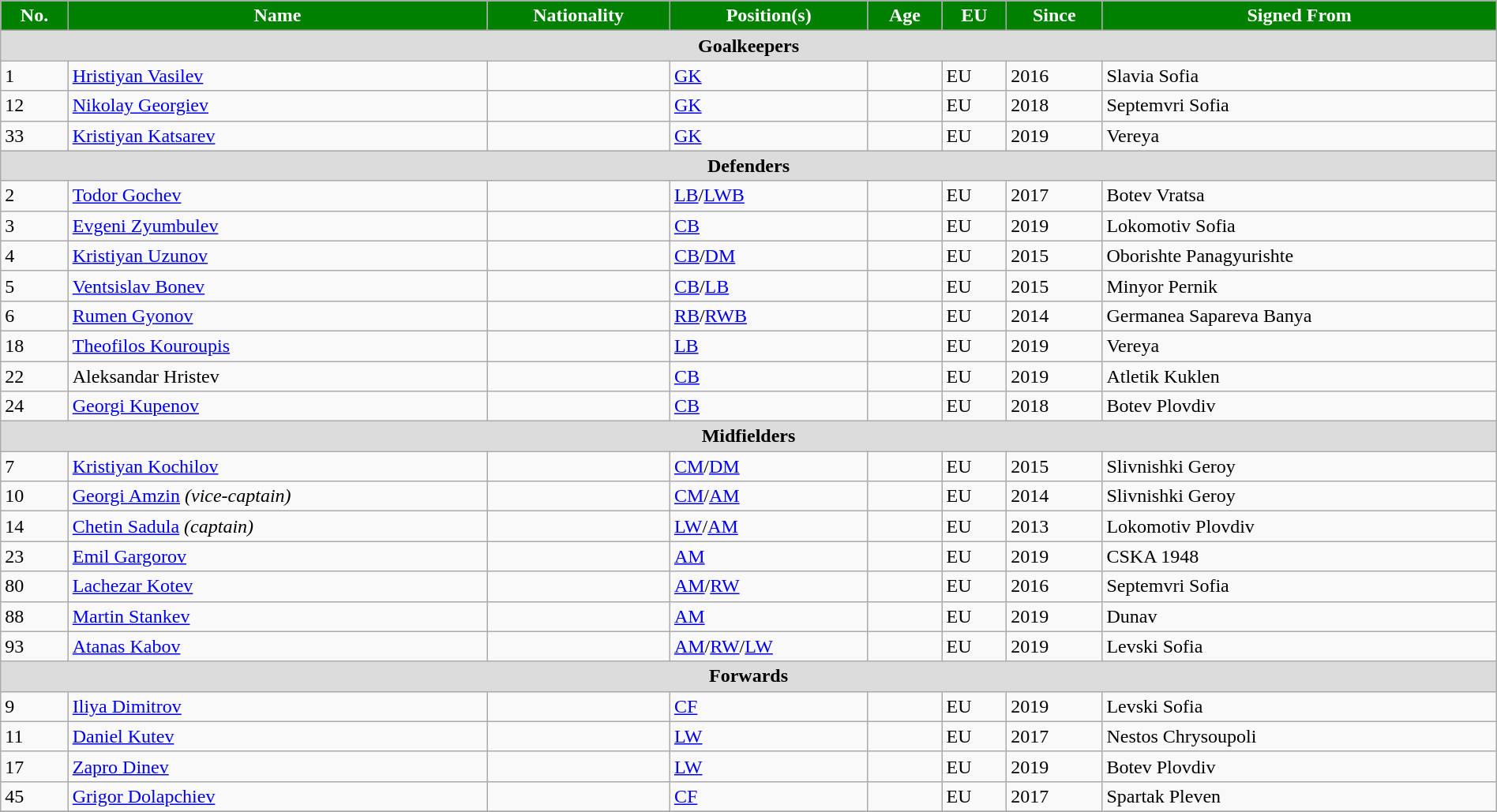<table class="wikitable" style="text-align:left; font-size:100%; width:100%;">
<tr>
<th style="background:green; color:white; text-align:center;">No.</th>
<th style="background:green; color:white; text-align:center;">Name</th>
<th style="background:green; color:white; text-align:center;">Nationality</th>
<th style="background:green; color:white; text-align:center;">Position(s)</th>
<th style="background:green; color:white; text-align:center;">Age</th>
<th style="background:green; color:white; text-align:center;">EU</th>
<th style="background:green; color:white; text-align:center;">Since</th>
<th style="background:green; color:white; text-align:center;">Signed From</th>
</tr>
<tr>
<th colspan="8" style="background:#dcdcdc; text-align:center;">Goalkeepers</th>
</tr>
<tr>
<td>1</td>
<td><a href='#'>Hristiyan Vasilev</a></td>
<td></td>
<td><a href='#'>GK</a></td>
<td></td>
<td>EU</td>
<td>2016</td>
<td>Slavia Sofiа</td>
</tr>
<tr>
<td>12</td>
<td><a href='#'>Nikolay Georgiev</a></td>
<td></td>
<td><a href='#'>GK</a></td>
<td></td>
<td>EU</td>
<td>2018</td>
<td>Septemvri Sofia</td>
</tr>
<tr>
<td>33</td>
<td><a href='#'>Kristiyan Katsarev</a></td>
<td></td>
<td><a href='#'>GK</a></td>
<td></td>
<td>EU</td>
<td>2019</td>
<td>Vereya</td>
</tr>
<tr>
<th colspan="8" style="background:#dcdcdc; text-align:center;">Defenders</th>
</tr>
<tr>
<td>2</td>
<td><a href='#'>Todor Gochev</a></td>
<td></td>
<td><a href='#'>LB</a>/<a href='#'>LWB</a></td>
<td></td>
<td>EU</td>
<td>2017</td>
<td>Botev Vratsa</td>
</tr>
<tr>
<td>3</td>
<td><a href='#'>Evgeni Zyumbulev</a></td>
<td></td>
<td><a href='#'>CB</a></td>
<td></td>
<td>EU</td>
<td>2019</td>
<td>Lokomotiv Sofia</td>
</tr>
<tr>
<td>4</td>
<td><a href='#'>Kristiyan Uzunov</a></td>
<td></td>
<td><a href='#'>CB</a>/<a href='#'>DM</a></td>
<td></td>
<td>EU</td>
<td>2015</td>
<td>Oborishte Panagyurishte</td>
</tr>
<tr>
<td>5</td>
<td><a href='#'>Ventsislav Bonev</a></td>
<td></td>
<td><a href='#'>CB</a>/<a href='#'>LB</a></td>
<td></td>
<td>EU</td>
<td>2015</td>
<td>Minyor Pernik</td>
</tr>
<tr>
<td>6</td>
<td><a href='#'>Rumen Gyonov</a></td>
<td></td>
<td><a href='#'>RB</a>/<a href='#'>RWB</a></td>
<td></td>
<td>EU</td>
<td>2014</td>
<td>Germanea Sapareva Banya</td>
</tr>
<tr>
<td>18</td>
<td><a href='#'>Theofilos Kouroupis</a></td>
<td></td>
<td><a href='#'>LB</a></td>
<td></td>
<td>EU</td>
<td>2019</td>
<td>Vereya</td>
</tr>
<tr>
<td>22</td>
<td>Aleksandar Hristev</td>
<td></td>
<td><a href='#'>CB</a></td>
<td></td>
<td>EU</td>
<td>2019</td>
<td>Atletik Kuklen</td>
</tr>
<tr>
<td>24</td>
<td><a href='#'>Georgi Kupenov</a></td>
<td></td>
<td><a href='#'>CB</a></td>
<td></td>
<td>EU</td>
<td>2018</td>
<td>Botev Plovdiv</td>
</tr>
<tr>
<th colspan="8" style="background:#dcdcdc; text-align:center;">Midfielders</th>
</tr>
<tr>
<td>7</td>
<td><a href='#'>Kristiyan Kochilov</a></td>
<td></td>
<td><a href='#'>CM</a>/<a href='#'>DM</a></td>
<td></td>
<td>EU</td>
<td>2015</td>
<td>Slivnishki Geroy</td>
</tr>
<tr>
<td>10</td>
<td><a href='#'>Georgi Amzin</a> <em>(vice-captain)</em></td>
<td></td>
<td><a href='#'>CM</a>/<a href='#'>AM</a></td>
<td></td>
<td>EU</td>
<td>2014</td>
<td>Slivnishki Geroy</td>
</tr>
<tr>
<td>14</td>
<td><a href='#'>Chetin Sadula</a> <em>(captain)</em></td>
<td></td>
<td><a href='#'>LW</a>/<a href='#'>AM</a></td>
<td></td>
<td>EU</td>
<td>2013</td>
<td>Lokomotiv Plovdiv</td>
</tr>
<tr>
<td>23</td>
<td><a href='#'>Emil Gargorov</a></td>
<td></td>
<td><a href='#'>AM</a></td>
<td></td>
<td>EU</td>
<td>2019</td>
<td>CSKA 1948</td>
</tr>
<tr>
<td>80</td>
<td><a href='#'>Lachezar Kotev</a></td>
<td></td>
<td><a href='#'>AM</a>/<a href='#'>RW</a></td>
<td></td>
<td>EU</td>
<td>2016</td>
<td>Septemvri Sofia</td>
</tr>
<tr>
<td>88</td>
<td><a href='#'>Martin Stankev</a></td>
<td></td>
<td><a href='#'>AM</a></td>
<td></td>
<td>EU</td>
<td>2019</td>
<td>Dunav</td>
</tr>
<tr>
<td>93</td>
<td><a href='#'>Atanas Kabov</a></td>
<td></td>
<td><a href='#'>AM</a>/<a href='#'>RW</a>/<a href='#'>LW</a></td>
<td></td>
<td>EU</td>
<td>2019</td>
<td>Levski Sofia</td>
</tr>
<tr>
<th colspan="8" style="background:#dcdcdc; text-align:center;">Forwards</th>
</tr>
<tr>
<td>9</td>
<td><a href='#'>Iliya Dimitrov</a></td>
<td></td>
<td><a href='#'>CF</a></td>
<td></td>
<td>EU</td>
<td>2019</td>
<td>Levski Sofia</td>
</tr>
<tr>
<td>11</td>
<td><a href='#'>Daniel Kutev</a></td>
<td></td>
<td><a href='#'>LW</a></td>
<td></td>
<td>EU</td>
<td>2017</td>
<td>Nestos Chrysoupoli</td>
</tr>
<tr>
<td>17</td>
<td><a href='#'>Zapro Dinev</a></td>
<td></td>
<td><a href='#'>LW</a></td>
<td></td>
<td>EU</td>
<td>2019</td>
<td>Botev Plovdiv</td>
</tr>
<tr>
<td>45</td>
<td><a href='#'>Grigor Dolapchiev</a></td>
<td></td>
<td><a href='#'>CF</a></td>
<td></td>
<td>EU</td>
<td>2017</td>
<td>Spartak Pleven</td>
</tr>
<tr>
</tr>
</table>
